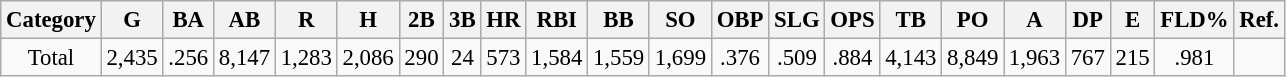<table class="wikitable"  style="font-size: 95%; text-align:center;">
<tr>
<th>Category</th>
<th>G</th>
<th>BA</th>
<th>AB</th>
<th>R</th>
<th>H</th>
<th>2B</th>
<th>3B</th>
<th>HR</th>
<th>RBI</th>
<th>BB</th>
<th>SO</th>
<th>OBP</th>
<th>SLG</th>
<th>OPS</th>
<th>TB</th>
<th>PO</th>
<th>A</th>
<th>DP</th>
<th>E</th>
<th>FLD%</th>
<th>Ref.</th>
</tr>
<tr>
<td>Total</td>
<td>2,435</td>
<td>.256</td>
<td>8,147</td>
<td>1,283</td>
<td>2,086</td>
<td>290</td>
<td>24</td>
<td>573</td>
<td>1,584</td>
<td>1,559</td>
<td>1,699</td>
<td>.376</td>
<td>.509</td>
<td>.884</td>
<td>4,143</td>
<td>8,849</td>
<td>1,963</td>
<td>767</td>
<td>215</td>
<td>.981</td>
<td></td>
</tr>
</table>
